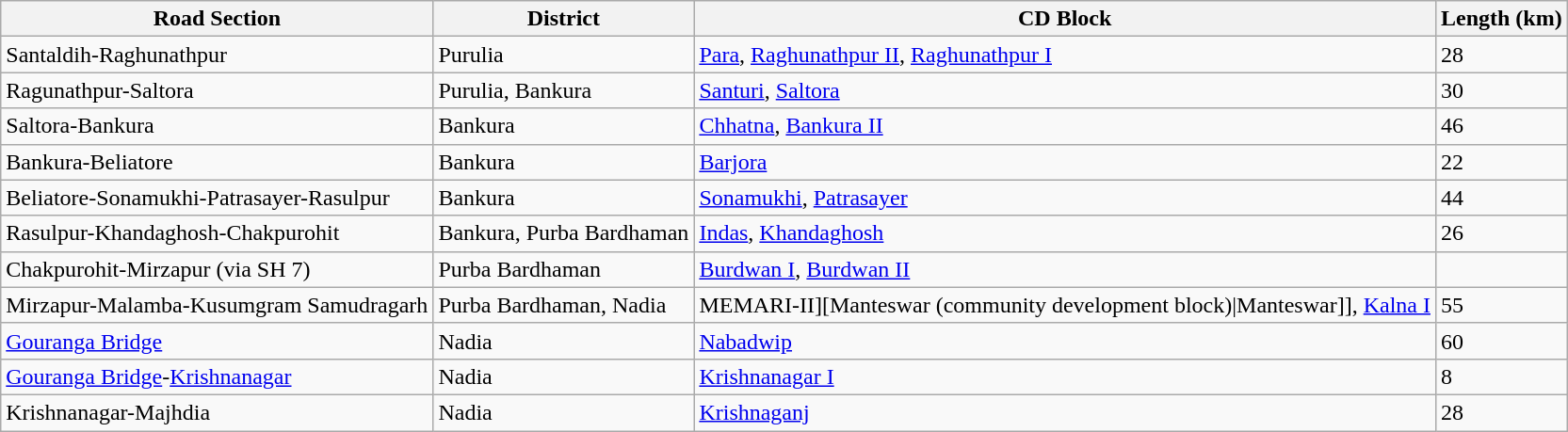<table class="wikitable sortable">
<tr>
<th>Road Section</th>
<th>District</th>
<th>CD Block</th>
<th>Length (km)</th>
</tr>
<tr>
<td>Santaldih-Raghunathpur</td>
<td>Purulia</td>
<td><a href='#'>Para</a>, <a href='#'>Raghunathpur II</a>, <a href='#'>Raghunathpur I</a></td>
<td>28</td>
</tr>
<tr>
<td>Ragunathpur-Saltora</td>
<td>Purulia, Bankura</td>
<td><a href='#'>Santuri</a>,  <a href='#'>Saltora</a></td>
<td>30</td>
</tr>
<tr>
<td>Saltora-Bankura</td>
<td>Bankura</td>
<td><a href='#'>Chhatna</a>, <a href='#'>Bankura II</a></td>
<td>46</td>
</tr>
<tr>
<td>Bankura-Beliatore</td>
<td>Bankura</td>
<td><a href='#'>Barjora</a></td>
<td>22</td>
</tr>
<tr>
<td>Beliatore-Sonamukhi-Patrasayer-Rasulpur</td>
<td>Bankura</td>
<td><a href='#'>Sonamukhi</a>, <a href='#'>Patrasayer</a></td>
<td>44</td>
</tr>
<tr>
<td>Rasulpur-Khandaghosh-Chakpurohit</td>
<td>Bankura, Purba Bardhaman</td>
<td><a href='#'>Indas</a>, <a href='#'>Khandaghosh</a></td>
<td>26</td>
</tr>
<tr>
<td>Chakpurohit-Mirzapur (via SH 7)</td>
<td>Purba Bardhaman</td>
<td><a href='#'>Burdwan I</a>, <a href='#'>Burdwan II</a></td>
<td></td>
</tr>
<tr>
<td>Mirzapur-Malamba-Kusumgram Samudragarh</td>
<td>Purba Bardhaman, Nadia</td>
<td [MEMARI-II (community development block)>MEMARI-II][Manteswar (community development block)|Manteswar]], <a href='#'>Kalna I</a></td>
<td>55</td>
</tr>
<tr>
<td><a href='#'>Gouranga Bridge</a></td>
<td>Nadia</td>
<td><a href='#'>Nabadwip</a></td>
<td>60</td>
</tr>
<tr>
<td><a href='#'>Gouranga Bridge</a>-<a href='#'>Krishnanagar</a></td>
<td>Nadia</td>
<td><a href='#'>Krishnanagar I</a></td>
<td>8</td>
</tr>
<tr>
<td>Krishnanagar-Majhdia</td>
<td>Nadia</td>
<td><a href='#'>Krishnaganj</a></td>
<td>28</td>
</tr>
</table>
